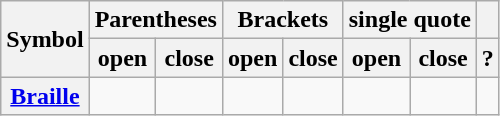<table class="wikitable" style="text-align:center">
<tr>
<th rowspan=2>Symbol</th>
<th colspan=2>Parentheses</th>
<th colspan=2>Brackets</th>
<th colspan=2>single quote</th>
<th></th>
</tr>
<tr>
<th>open</th>
<th>close</th>
<th>open</th>
<th>close</th>
<th>open</th>
<th>close</th>
<th>?</th>
</tr>
<tr>
<th><a href='#'>Braille</a></th>
<td></td>
<td> </td>
<td></td>
<td></td>
<td></td>
<td></td>
<td></td>
</tr>
</table>
